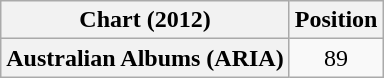<table class="wikitable plainrowheaders" style="text-align:center">
<tr>
<th scope="col">Chart (2012)</th>
<th scope="col">Position</th>
</tr>
<tr>
<th scope="row">Australian Albums (ARIA)</th>
<td>89</td>
</tr>
</table>
